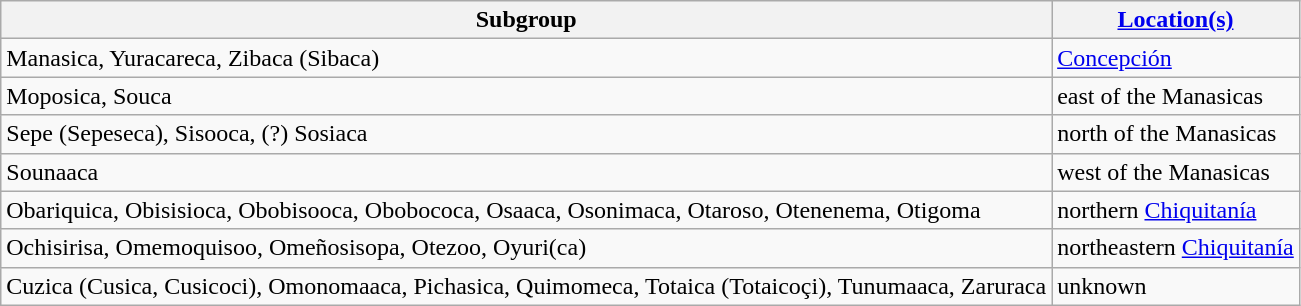<table class="wikitable sortable">
<tr>
<th>Subgroup</th>
<th><a href='#'>Location(s)</a></th>
</tr>
<tr>
<td>Manasica, Yuracareca, Zibaca (Sibaca)</td>
<td><a href='#'>Concepción</a></td>
</tr>
<tr>
<td>Moposica, Souca</td>
<td>east of the Manasicas</td>
</tr>
<tr>
<td>Sepe (Sepeseca), Sisooca, (?) Sosiaca</td>
<td>north of the Manasicas</td>
</tr>
<tr>
<td>Sounaaca</td>
<td>west of the Manasicas</td>
</tr>
<tr>
<td>Obariquica, Obisisioca, Obobisooca, Obobococa, Osaaca, Osonimaca, Otaroso, Otenenema, Otigoma</td>
<td>northern <a href='#'>Chiquitanía</a></td>
</tr>
<tr>
<td>Ochisirisa, Omemoquisoo, Omeñosisopa, Otezoo, Oyuri(ca)</td>
<td>northeastern <a href='#'>Chiquitanía</a></td>
</tr>
<tr>
<td>Cuzica (Cusica, Cusicoci), Omonomaaca, Pichasica, Quimomeca, Totaica (Totaicoçi), Tunumaaca, Zaruraca</td>
<td>unknown</td>
</tr>
</table>
